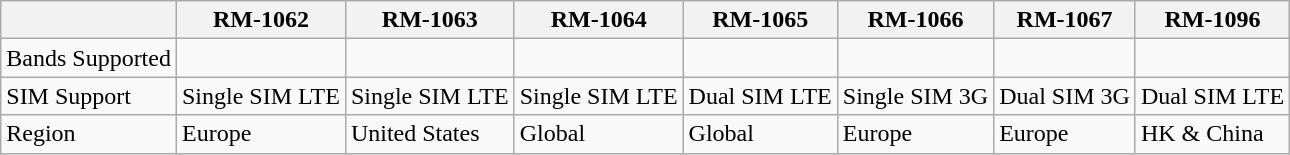<table class="wikitable">
<tr>
<th></th>
<th>RM-1062</th>
<th>RM-1063</th>
<th>RM-1064</th>
<th>RM-1065</th>
<th>RM-1066</th>
<th>RM-1067</th>
<th>RM-1096</th>
</tr>
<tr>
<td>Bands Supported</td>
<td></td>
<td></td>
<td></td>
<td></td>
<td></td>
<td></td>
<td></td>
</tr>
<tr>
<td>SIM Support</td>
<td>Single SIM LTE</td>
<td>Single SIM LTE</td>
<td>Single SIM LTE</td>
<td>Dual SIM LTE</td>
<td>Single SIM 3G</td>
<td>Dual SIM 3G</td>
<td>Dual SIM LTE</td>
</tr>
<tr>
<td>Region</td>
<td>Europe</td>
<td>United States</td>
<td>Global</td>
<td>Global</td>
<td>Europe</td>
<td>Europe</td>
<td>HK & China</td>
</tr>
</table>
